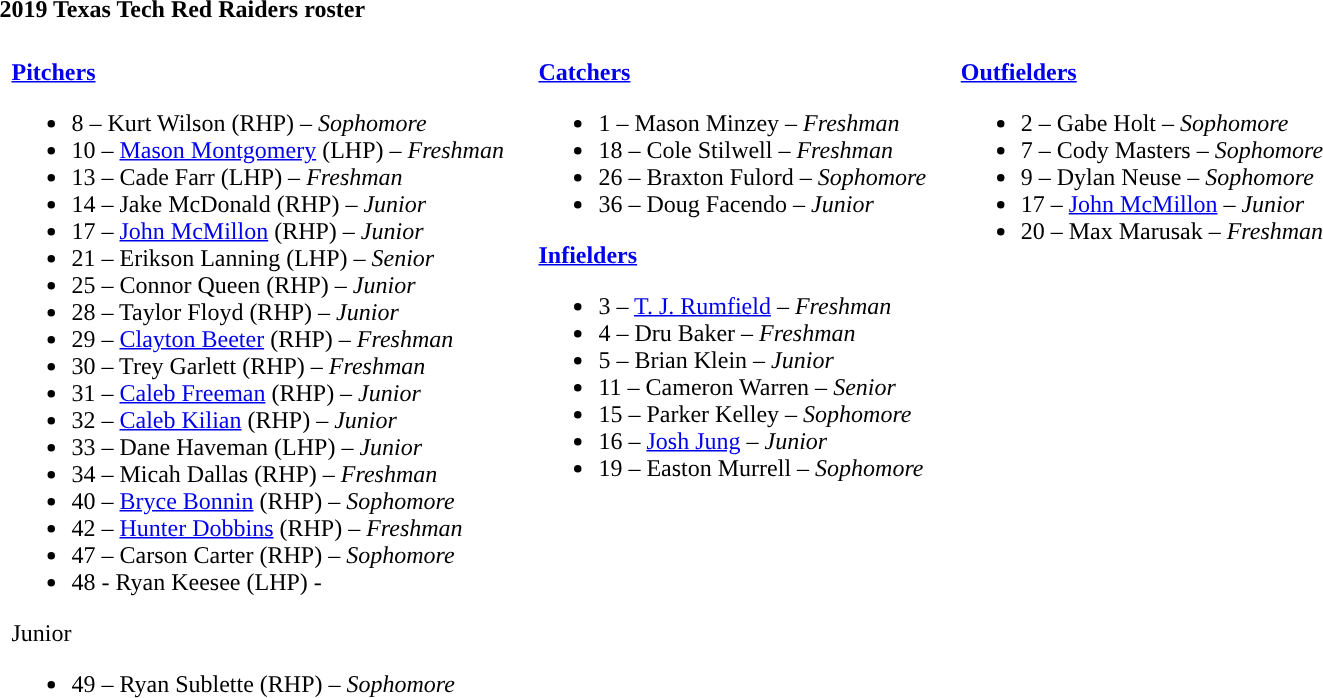<table class="toccolours" style="text-align: left;">
<tr>
<th colspan="9">2019 Texas Tech Red Raiders roster</th>
</tr>
<tr>
</tr>
<tr>
<td width="03"> </td>
<td valign="top"><br><strong><a href='#'>Pitchers</a></strong><ul><li>8 – Kurt Wilson (RHP) – <em>Sophomore</em></li><li>10 – <a href='#'>Mason Montgomery</a> (LHP) – <em>Freshman</em></li><li>13 – Cade Farr (LHP) – <em>Freshman</em></li><li>14 – Jake McDonald (RHP) – <em>Junior</em></li><li>17 – <a href='#'>John McMillon</a> (RHP) – <em>Junior</em></li><li>21 – Erikson Lanning (LHP) – <em>Senior</em></li><li>25 – Connor Queen (RHP) – <em>Junior</em></li><li>28 – Taylor Floyd (RHP) – <em>Junior</em></li><li>29 – <a href='#'>Clayton Beeter</a> (RHP) – <em> Freshman</em></li><li>30 – Trey Garlett (RHP) – <em>Freshman</em></li><li>31 – <a href='#'>Caleb Freeman</a> (RHP) – <em>Junior</em></li><li>32 – <a href='#'>Caleb Kilian</a> (RHP) – <em>Junior</em></li><li>33 – Dane Haveman (LHP) – <em>Junior</em></li><li>34 – Micah Dallas (RHP) – <em>Freshman</em></li><li>40 – <a href='#'>Bryce Bonnin</a> (RHP) – <em>Sophomore</em></li><li>42 – <a href='#'>Hunter Dobbins</a> (RHP) – <em>Freshman</em></li><li>47 – Carson Carter (RHP) – <em> Sophomore</em></li><li>48 - Ryan Keesee (LHP) -</li></ul>Junior<ul><li>49 – Ryan Sublette (RHP) – <em>Sophomore</em></li></ul></td>
<td width="15"> </td>
<td valign="top"><br><strong><a href='#'>Catchers</a></strong><ul><li>1 – Mason Minzey – <em>Freshman</em></li><li>18 – Cole Stilwell – <em>Freshman</em></li><li>26 – Braxton Fulord – <em>Sophomore</em></li><li>36 – Doug Facendo – <em>Junior</em></li></ul><strong><a href='#'>Infielders</a></strong><ul><li>3 – <a href='#'>T. J. Rumfield</a> – <em>Freshman</em></li><li>4 – Dru Baker – <em>Freshman</em></li><li>5 – Brian Klein – <em>Junior</em></li><li>11 – Cameron Warren – <em>Senior</em></li><li>15 – Parker Kelley – <em>Sophomore</em></li><li>16 – <a href='#'>Josh Jung</a> – <em>Junior</em></li><li>19 – Easton Murrell – <em>Sophomore</em></li></ul></td>
<td width="15"> </td>
<td valign="top"><br><strong><a href='#'>Outfielders</a></strong><ul><li>2 – Gabe Holt – <em>Sophomore</em></li><li>7 – Cody Masters – <em>Sophomore</em></li><li>9 – Dylan Neuse – <em>Sophomore</em></li><li>17 – <a href='#'>John McMillon</a> – <em>Junior</em></li><li>20 – Max Marusak – <em>Freshman</em></li></ul></td>
<td width="25"> </td>
</tr>
</table>
